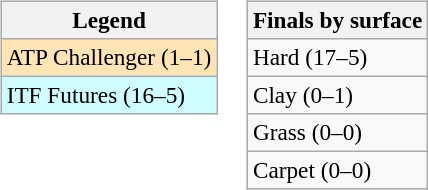<table>
<tr valign=top>
<td><br><table class=wikitable style=font-size:97%>
<tr>
<th>Legend</th>
</tr>
<tr bgcolor=moccasin>
<td>ATP Challenger (1–1)</td>
</tr>
<tr bgcolor=cffcff>
<td>ITF Futures (16–5)</td>
</tr>
</table>
</td>
<td><br><table class=wikitable style=font-size:97%>
<tr>
<th>Finals by surface</th>
</tr>
<tr>
<td>Hard (17–5)</td>
</tr>
<tr>
<td>Clay (0–1)</td>
</tr>
<tr>
<td>Grass (0–0)</td>
</tr>
<tr>
<td>Carpet (0–0)</td>
</tr>
</table>
</td>
</tr>
</table>
